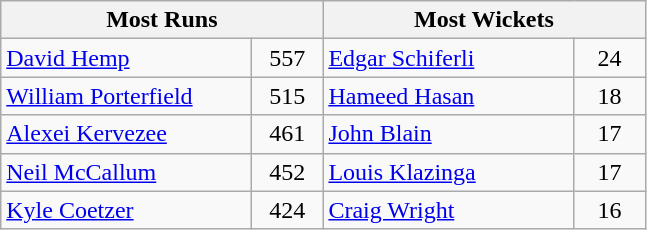<table class="wikitable">
<tr>
<th colspan="2" align="center">Most Runs</th>
<th colspan="2" align="center">Most Wickets</th>
</tr>
<tr>
<td width=160> <a href='#'>David Hemp</a></td>
<td width=40 align=center>557</td>
<td width=160> <a href='#'>Edgar Schiferli</a></td>
<td width=40 align=center>24</td>
</tr>
<tr>
<td> <a href='#'>William Porterfield</a></td>
<td align=center>515</td>
<td> <a href='#'>Hameed Hasan</a></td>
<td align=center>18</td>
</tr>
<tr>
<td> <a href='#'>Alexei Kervezee</a></td>
<td align=center>461</td>
<td> <a href='#'>John Blain</a></td>
<td align=center>17</td>
</tr>
<tr>
<td> <a href='#'>Neil McCallum</a></td>
<td align=center>452</td>
<td> <a href='#'>Louis Klazinga</a></td>
<td align=center>17</td>
</tr>
<tr>
<td> <a href='#'>Kyle Coetzer</a></td>
<td align=center>424</td>
<td> <a href='#'>Craig Wright</a></td>
<td align=center>16</td>
</tr>
</table>
